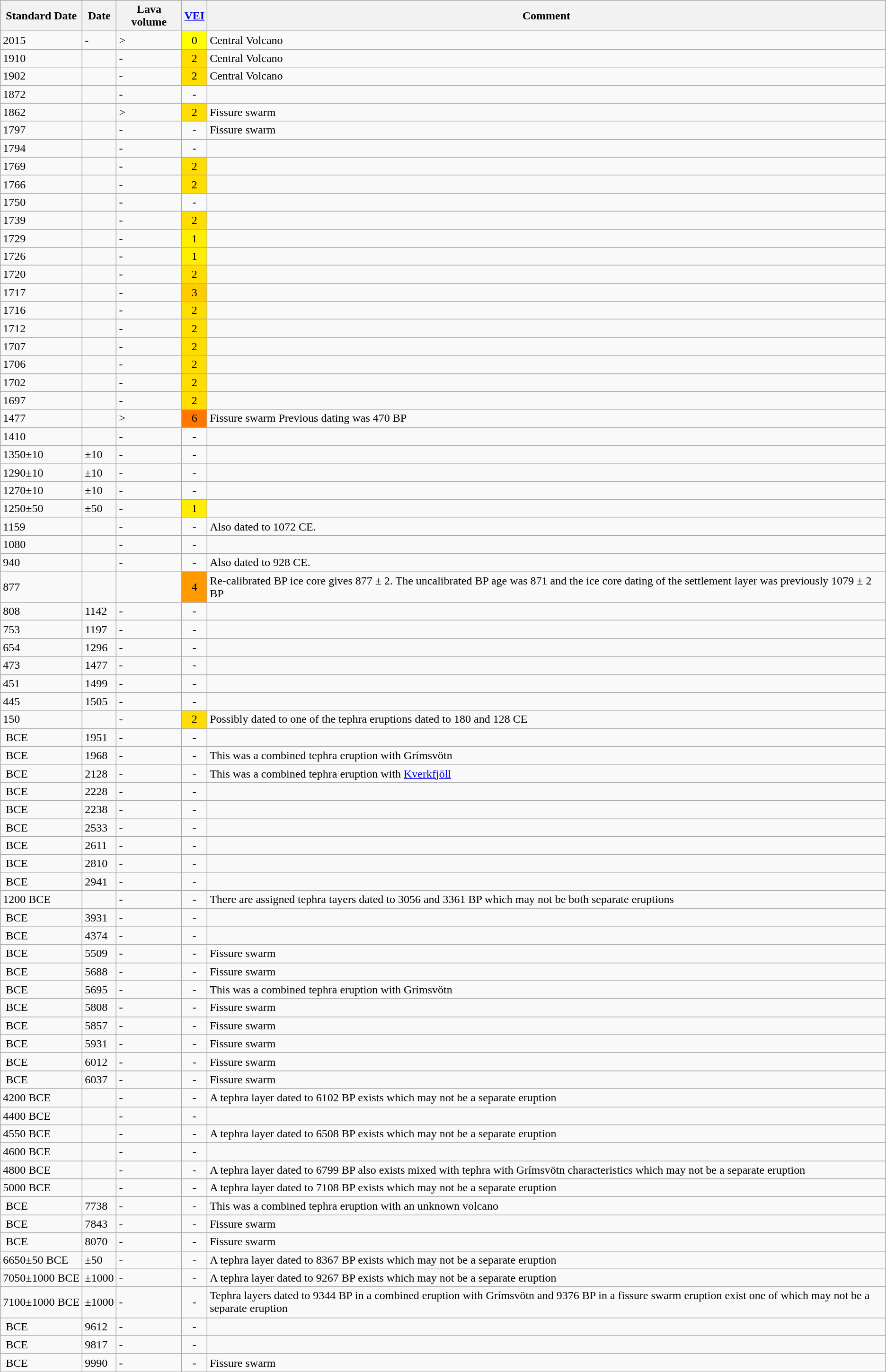<table class="wikitable sortable">
<tr>
<th class="unsortable">Standard Date</th>
<th data-sort-type="number">Date </th>
<th class="unsortable">Lava volume</th>
<th><a href='#'>VEI</a></th>
<th class="unsortable">Comment</th>
</tr>
<tr>
<td>2015</td>
<td>-</td>
<td>></td>
<td align="center"! style="background-color: #FF0;">0</td>
<td>Central Volcano</td>
</tr>
<tr>
<td>1910</td>
<td></td>
<td>-</td>
<td align="center"! style="background-color: #FD0;">2</td>
<td>Central Volcano</td>
</tr>
<tr>
<td>1902</td>
<td></td>
<td>-</td>
<td align="center"! style="background-color: #FD0;">2</td>
<td>Central Volcano</td>
</tr>
<tr>
<td>1872</td>
<td></td>
<td>-</td>
<td align="center">-</td>
<td></td>
</tr>
<tr>
<td>1862</td>
<td></td>
<td>></td>
<td align="center"! style="background-color: #FD0;">2</td>
<td>Fissure swarm</td>
</tr>
<tr>
<td>1797</td>
<td></td>
<td>-</td>
<td align="center">-</td>
<td>Fissure swarm</td>
</tr>
<tr>
<td>1794</td>
<td></td>
<td>-</td>
<td align="center">-</td>
<td></td>
</tr>
<tr>
<td>1769</td>
<td></td>
<td>-</td>
<td align="center"! style="background-color: #FD0;">2</td>
<td></td>
</tr>
<tr>
<td>1766</td>
<td></td>
<td>-</td>
<td align="center"! style="background-color: #FD0;">2</td>
<td></td>
</tr>
<tr>
<td>1750</td>
<td></td>
<td>-</td>
<td align="center">-</td>
<td></td>
</tr>
<tr>
<td>1739</td>
<td></td>
<td>-</td>
<td align="center"! style="background-color: #FD0;">2</td>
<td></td>
</tr>
<tr>
<td>1729</td>
<td></td>
<td>-</td>
<td align="center"! style="background-color: #FE0;">1</td>
<td></td>
</tr>
<tr>
<td>1726</td>
<td></td>
<td>-</td>
<td align="center"! style="background-color: #FE0;">1</td>
<td></td>
</tr>
<tr>
<td>1720</td>
<td></td>
<td>-</td>
<td align="center"! style="background-color: #FD0;">2</td>
<td></td>
</tr>
<tr>
<td>1717</td>
<td></td>
<td>-</td>
<td align="center"! style="background-color: #FC0;">3</td>
<td></td>
</tr>
<tr>
<td>1716</td>
<td></td>
<td>-</td>
<td align="center"! style="background-color: #FD0;">2</td>
<td></td>
</tr>
<tr>
<td>1712</td>
<td></td>
<td>-</td>
<td align="center"! style="background-color: #FD0;">2</td>
<td></td>
</tr>
<tr>
<td>1707</td>
<td></td>
<td>-</td>
<td align="center"! style="background-color: #FD0;">2</td>
<td></td>
</tr>
<tr>
<td>1706</td>
<td></td>
<td>-</td>
<td align="center"! style="background-color: #FD0;">2</td>
<td></td>
</tr>
<tr>
<td>1702</td>
<td></td>
<td>-</td>
<td align="center"! style="background-color: #FD0;">2</td>
<td></td>
</tr>
<tr>
<td>1697</td>
<td></td>
<td>-</td>
<td align="center"! style="background-color: #FD0;">2</td>
<td></td>
</tr>
<tr>
<td>1477</td>
<td></td>
<td>></td>
<td align="center"! style="background-color: #F70;">6</td>
<td>Fissure swarm Previous dating was 470 BP</td>
</tr>
<tr>
<td>1410</td>
<td></td>
<td>-</td>
<td align="center">-</td>
<td></td>
</tr>
<tr>
<td>1350±10</td>
<td>±10</td>
<td>-</td>
<td align="center">-</td>
<td></td>
</tr>
<tr>
<td>1290±10</td>
<td>±10</td>
<td>-</td>
<td align="center">-</td>
<td></td>
</tr>
<tr>
<td>1270±10</td>
<td>±10</td>
<td>-</td>
<td align="center">-</td>
<td></td>
</tr>
<tr>
<td>1250±50</td>
<td>±50</td>
<td>-</td>
<td align="center"! style="background-color: #FE0;">1</td>
<td></td>
</tr>
<tr>
<td>1159</td>
<td></td>
<td>-</td>
<td align="center">-</td>
<td> Also dated to 1072 CE.</td>
</tr>
<tr>
<td>1080</td>
<td></td>
<td>-</td>
<td align="center">-</td>
<td></td>
</tr>
<tr>
<td>940</td>
<td></td>
<td>-</td>
<td align="center">-</td>
<td>Also dated to 928 CE.</td>
</tr>
<tr>
<td>877</td>
<td></td>
<td></td>
<td align="center"! style="background-color: #F90;">4</td>
<td> Re-calibrated BP ice core gives 877 ± 2. The uncalibrated BP age was 871 and the ice core dating of the settlement layer was previously 1079 ± 2 BP</td>
</tr>
<tr>
<td>808</td>
<td>1142</td>
<td>-</td>
<td align="center">-</td>
<td></td>
</tr>
<tr>
<td>753</td>
<td>1197</td>
<td>-</td>
<td align="center">-</td>
<td></td>
</tr>
<tr>
<td>654</td>
<td>1296</td>
<td>-</td>
<td align="center">-</td>
<td></td>
</tr>
<tr>
<td>473</td>
<td>1477</td>
<td>-</td>
<td align="center">-</td>
<td></td>
</tr>
<tr>
<td>451</td>
<td>1499</td>
<td>-</td>
<td align="center">-</td>
<td></td>
</tr>
<tr>
<td>445</td>
<td>1505</td>
<td>-</td>
<td align="center">-</td>
<td></td>
</tr>
<tr>
<td>150</td>
<td></td>
<td>-</td>
<td align="center"! style="background-color: #FD0;">2</td>
<td> Possibly dated to one of the  tephra eruptions dated to 180 and 128 CE</td>
</tr>
<tr>
<td> BCE</td>
<td>1951</td>
<td>-</td>
<td align="center">-</td>
<td></td>
</tr>
<tr>
<td> BCE</td>
<td>1968</td>
<td>-</td>
<td align="center">-</td>
<td>This was a combined tephra eruption with Grímsvötn</td>
</tr>
<tr>
<td> BCE</td>
<td>2128</td>
<td>-</td>
<td align="center">-</td>
<td>This was a combined tephra eruption with <a href='#'>Kverkfjöll</a></td>
</tr>
<tr>
<td> BCE</td>
<td>2228</td>
<td>-</td>
<td align="center">-</td>
<td></td>
</tr>
<tr>
<td> BCE</td>
<td>2238</td>
<td>-</td>
<td align="center">-</td>
<td></td>
</tr>
<tr>
<td> BCE</td>
<td>2533</td>
<td>-</td>
<td align="center">-</td>
<td></td>
</tr>
<tr>
<td> BCE</td>
<td>2611</td>
<td>-</td>
<td align="center">-</td>
<td></td>
</tr>
<tr>
<td> BCE</td>
<td>2810</td>
<td>-</td>
<td align="center">-</td>
<td></td>
</tr>
<tr>
<td> BCE</td>
<td>2941</td>
<td>-</td>
<td align="center">-</td>
<td></td>
</tr>
<tr>
<td>1200 BCE</td>
<td></td>
<td>-</td>
<td align="center">-</td>
<td> There are assigned tephra tayers dated to 3056 and 3361 BP which may not be both separate eruptions</td>
</tr>
<tr>
<td> BCE</td>
<td>3931</td>
<td>-</td>
<td align="center">-</td>
<td></td>
</tr>
<tr>
<td> BCE</td>
<td>4374</td>
<td>-</td>
<td align="center">-</td>
<td></td>
</tr>
<tr>
<td> BCE</td>
<td>5509</td>
<td>-</td>
<td align="center">-</td>
<td>Fissure swarm</td>
</tr>
<tr>
<td> BCE</td>
<td>5688</td>
<td>-</td>
<td align="center">-</td>
<td>Fissure swarm</td>
</tr>
<tr>
<td> BCE</td>
<td>5695</td>
<td>-</td>
<td align="center">-</td>
<td>This was a combined tephra eruption with Grímsvötn</td>
</tr>
<tr>
<td> BCE</td>
<td>5808</td>
<td>-</td>
<td align="center">-</td>
<td>Fissure swarm</td>
</tr>
<tr>
<td> BCE</td>
<td>5857</td>
<td>-</td>
<td align="center">-</td>
<td>Fissure swarm</td>
</tr>
<tr>
<td> BCE</td>
<td>5931</td>
<td>-</td>
<td align="center">-</td>
<td>Fissure swarm</td>
</tr>
<tr>
<td> BCE</td>
<td>6012</td>
<td>-</td>
<td align="center">-</td>
<td>Fissure swarm</td>
</tr>
<tr>
<td> BCE</td>
<td>6037</td>
<td>-</td>
<td align="center">-</td>
<td>Fissure swarm</td>
</tr>
<tr>
<td>4200 BCE</td>
<td></td>
<td>-</td>
<td align="center">-</td>
<td> A tephra layer dated to 6102 BP exists which may not be a separate eruption</td>
</tr>
<tr>
<td>4400 BCE</td>
<td></td>
<td>-</td>
<td align="center">-</td>
<td></td>
</tr>
<tr>
<td>4550 BCE</td>
<td></td>
<td>-</td>
<td align="center">-</td>
<td>A tephra layer dated to 6508 BP exists which may not be a separate eruption</td>
</tr>
<tr>
<td>4600 BCE</td>
<td></td>
<td>-</td>
<td align="center">-</td>
<td></td>
</tr>
<tr>
<td>4800 BCE</td>
<td></td>
<td>-</td>
<td align="center">-</td>
<td>A tephra layer dated to 6799 BP also exists mixed with tephra with Grímsvötn characteristics which may not be a separate eruption</td>
</tr>
<tr>
<td>5000 BCE</td>
<td></td>
<td>-</td>
<td align="center">-</td>
<td>A tephra layer dated to 7108 BP  exists which may not be a separate eruption</td>
</tr>
<tr>
<td> BCE</td>
<td>7738</td>
<td>-</td>
<td align="center">-</td>
<td>This was a combined tephra eruption with an unknown volcano</td>
</tr>
<tr>
<td> BCE</td>
<td>7843</td>
<td>-</td>
<td align="center">-</td>
<td>Fissure swarm</td>
</tr>
<tr>
<td> BCE</td>
<td>8070</td>
<td>-</td>
<td align="center">-</td>
<td>Fissure swarm</td>
</tr>
<tr>
<td>6650±50 BCE</td>
<td>±50</td>
<td>-</td>
<td align="center">-</td>
<td>A tephra layer dated to 8367 BP exists which may not be a separate eruption</td>
</tr>
<tr>
<td>7050±1000 BCE</td>
<td>±1000</td>
<td>-</td>
<td align="center">-</td>
<td>A tephra layer dated to 9267 BP  exists which may not be a separate eruption</td>
</tr>
<tr>
<td>7100±1000 BCE</td>
<td>±1000</td>
<td>-</td>
<td align="center">-</td>
<td>Tephra layers dated to 9344 BP in a combined eruption with Grímsvötn and 9376 BP in a fissure swarm eruption exist one of which may not be a separate eruption</td>
</tr>
<tr>
<td> BCE</td>
<td>9612</td>
<td>-</td>
<td align="center">-</td>
<td></td>
</tr>
<tr>
<td> BCE</td>
<td>9817</td>
<td>-</td>
<td align="center">-</td>
<td></td>
</tr>
<tr>
<td> BCE</td>
<td>9990</td>
<td>-</td>
<td align="center">-</td>
<td>Fissure swarm</td>
</tr>
</table>
